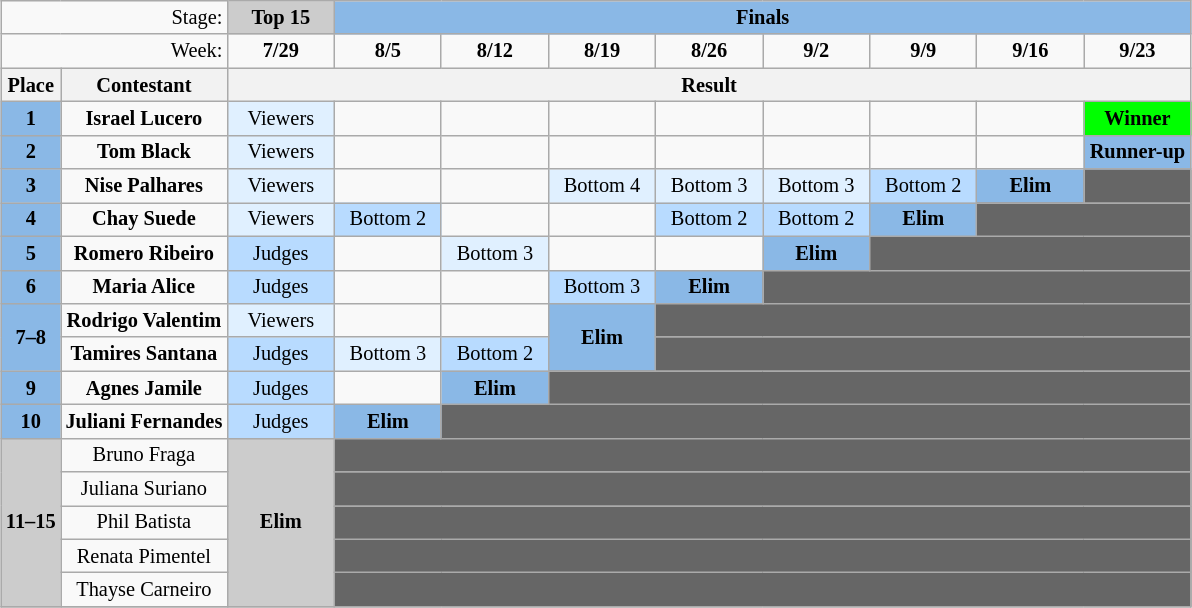<table class="wikitable" style="margin:1em auto; text-align:center; font-size:85%">
<tr>
<td align="right" colspan=2>Stage:</td>
<td bgcolor="CCCCCC" colspan=1><strong>Top 15</strong></td>
<td bgcolor="8AB8E6" colspan=8><strong>Finals</strong></td>
</tr>
<tr>
<td align="right" colspan=2>Week:</td>
<td width=09%><strong>7/29</strong></td>
<td width=09%><strong>8/5</strong></td>
<td width=09%><strong>8/12</strong></td>
<td width=09%><strong>8/19</strong></td>
<td width=09%><strong>8/26</strong></td>
<td width=09%><strong>9/2</strong></td>
<td width=09%><strong>9/9</strong></td>
<td width=09%><strong>9/16</strong></td>
<td width=09%><strong>9/23</strong></td>
</tr>
<tr>
<th>Place</th>
<th>Contestant</th>
<th align="center" colspan=9>Result</th>
</tr>
<tr>
<td bgcolor="8AB8E6"><strong>1</strong></td>
<td><strong>Israel Lucero</strong></td>
<td bgcolor="E0F0FF">Viewers</td>
<td></td>
<td></td>
<td></td>
<td></td>
<td></td>
<td></td>
<td></td>
<td bgcolor="00FF00"><strong>Winner</strong></td>
</tr>
<tr>
<td bgcolor="8AB8E6"><strong>2</strong></td>
<td><strong>Tom Black</strong></td>
<td bgcolor="E0F0FF">Viewers</td>
<td></td>
<td></td>
<td></td>
<td></td>
<td></td>
<td></td>
<td></td>
<td bgcolor="8AB8E6"><strong>Runner-up</strong></td>
</tr>
<tr>
<td bgcolor="8AB8E6"><strong>3</strong></td>
<td><strong>Nise Palhares</strong></td>
<td bgcolor="E0F0FF">Viewers</td>
<td></td>
<td></td>
<td bgcolor="E0F0FF">Bottom 4</td>
<td bgcolor="E0F0FF">Bottom 3</td>
<td bgcolor="E0F0FF">Bottom 3</td>
<td bgcolor="B8DBFF">Bottom 2</td>
<td bgcolor="8AB8E6"><strong>Elim</strong></td>
<td bgcolor="666666" colspan=1></td>
</tr>
<tr>
<td bgcolor="8AB8E6"><strong>4</strong></td>
<td><strong>Chay Suede</strong></td>
<td bgcolor="E0F0FF">Viewers</td>
<td bgcolor="B8DBFF">Bottom 2</td>
<td></td>
<td></td>
<td bgcolor="B8DBFF">Bottom 2</td>
<td bgcolor="B8DBFF">Bottom 2</td>
<td bgcolor="8AB8E6"><strong>Elim</strong></td>
<td bgcolor="666666" colspan=2></td>
</tr>
<tr>
<td bgcolor="8AB8E6"><strong>5</strong></td>
<td><strong>Romero Ribeiro</strong></td>
<td bgcolor="B8DBFF">Judges</td>
<td></td>
<td bgcolor="E0F0FF">Bottom 3</td>
<td></td>
<td></td>
<td bgcolor="8AB8E6"><strong>Elim</strong></td>
<td bgcolor="666666" colspan=3></td>
</tr>
<tr>
<td bgcolor="8AB8E6"><strong>6</strong></td>
<td><strong>Maria Alice</strong></td>
<td bgcolor="B8DBFF">Judges</td>
<td></td>
<td></td>
<td bgcolor="B8DBFF">Bottom 3</td>
<td bgcolor="8AB8E6"><strong>Elim</strong></td>
<td bgcolor="666666" colspan=4></td>
</tr>
<tr>
<td bgcolor="8AB8E6" rowspan=2><strong>7–8</strong></td>
<td><strong>Rodrigo Valentim</strong></td>
<td bgcolor="E0F0FF">Viewers</td>
<td></td>
<td></td>
<td bgcolor="8AB8E6" rowspan=2><strong>Elim</strong></td>
<td bgcolor="666666" colspan=5></td>
</tr>
<tr>
<td><strong>Tamires Santana</strong></td>
<td bgcolor="B8DBFF">Judges</td>
<td bgcolor="E0F0FF">Bottom 3</td>
<td bgcolor="B8DBFF">Bottom 2</td>
<td bgcolor="666666" colspan=5></td>
</tr>
<tr>
<td bgcolor="8AB8E6"><strong>9</strong></td>
<td><strong>Agnes Jamile</strong></td>
<td bgcolor="B8DBFF">Judges</td>
<td></td>
<td bgcolor="8AB8E6"><strong>Elim</strong></td>
<td bgcolor="666666" colspan=6></td>
</tr>
<tr>
<td bgcolor="8AB8E6"><strong>10</strong></td>
<td><strong>Juliani Fernandes</strong></td>
<td bgcolor="B8DBFF">Judges</td>
<td bgcolor="8AB8E6"><strong>Elim</strong></td>
<td bgcolor="666666" colspan=7></td>
</tr>
<tr>
<td rowspan=5 bgcolor="CCCCCC"><strong>11–15</strong></td>
<td>Bruno Fraga</td>
<td rowspan=5 bgcolor="CCCCCC"><strong>Elim</strong></td>
<td bgcolor="666666" colspan=8></td>
</tr>
<tr>
<td>Juliana Suriano</td>
<td bgcolor="666666" colspan=8></td>
</tr>
<tr>
<td>Phil Batista</td>
<td bgcolor="666666" colspan=8></td>
</tr>
<tr>
<td>Renata Pimentel</td>
<td bgcolor="666666" colspan=8></td>
</tr>
<tr>
<td>Thayse Carneiro</td>
<td bgcolor="666666" colspan=8></td>
</tr>
<tr>
</tr>
</table>
